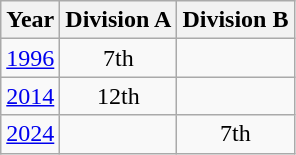<table class="wikitable" style="text-align:center">
<tr>
<th>Year</th>
<th>Division A</th>
<th>Division B</th>
</tr>
<tr>
<td><a href='#'>1996</a></td>
<td>7th</td>
<td></td>
</tr>
<tr>
<td><a href='#'>2014</a></td>
<td>12th</td>
<td></td>
</tr>
<tr>
<td><a href='#'>2024</a></td>
<td></td>
<td>7th</td>
</tr>
</table>
